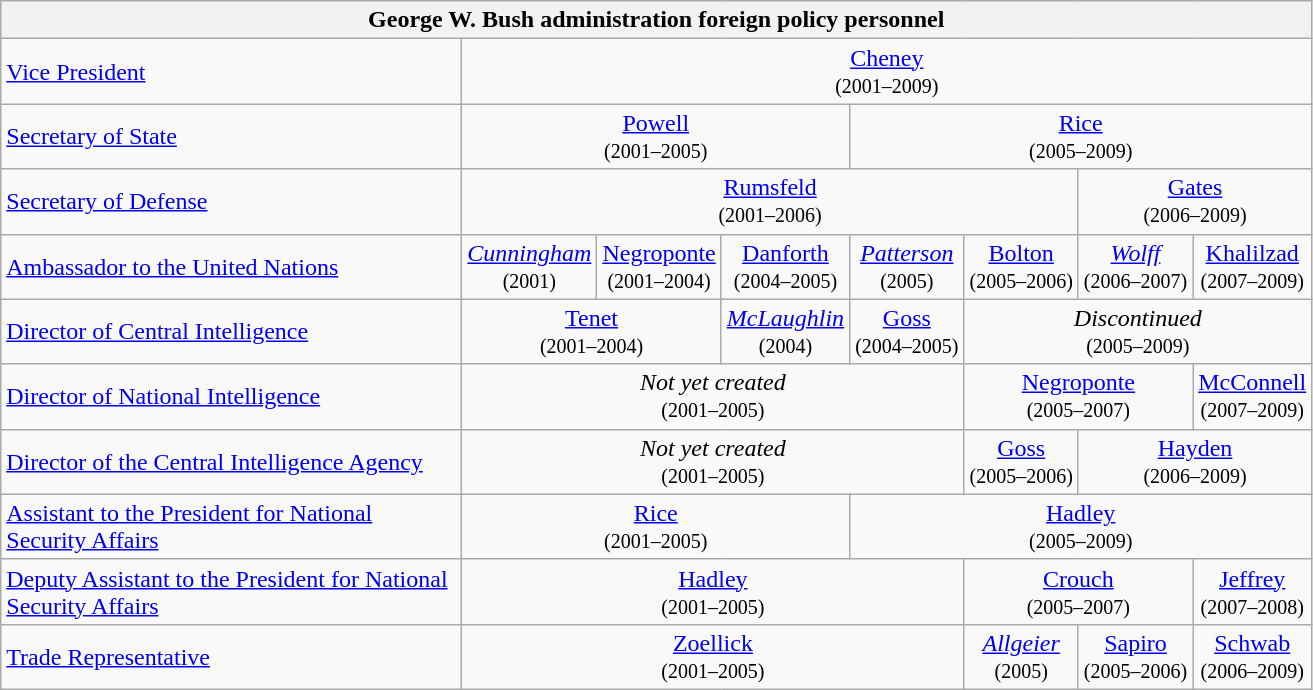<table class=wikitable style="text-align:center">
<tr>
<th colspan="9">George W. Bush administration foreign policy personnel</th>
</tr>
<tr>
<td style="width:225pt; text-align:left;"><a href='#'>Vice President</a></td>
<td colspan="8"><a href='#'>Cheney</a><br><small>(2001–2009)</small></td>
</tr>
<tr>
<td style="width:225pt; text-align:left;"><a href='#'>Secretary of State</a></td>
<td colspan="4"><a href='#'>Powell</a><br><small>(2001–2005)</small></td>
<td colspan="4"><a href='#'>Rice</a><br><small>(2005–2009)</small></td>
</tr>
<tr>
<td style="width:225pt; text-align:left;"><a href='#'>Secretary of Defense</a></td>
<td colspan="6"><a href='#'>Rumsfeld</a><br><small>(2001–2006)</small></td>
<td colspan="2"><a href='#'>Gates</a><br><small>(2006–2009)</small></td>
</tr>
<tr>
<td style="width:225pt; text-align:left;"><a href='#'>Ambassador to the United Nations</a></td>
<td><em><a href='#'>Cunningham</a></em><br><small>(2001)</small></td>
<td colspan="2"><a href='#'>Negroponte</a><br><small>(2001–2004)</small></td>
<td><a href='#'>Danforth</a><br><small>(2004–2005)</small></td>
<td><em><a href='#'>Patterson</a></em><br><small>(2005)</small></td>
<td><a href='#'>Bolton</a><br><small>(2005–2006)</small></td>
<td><em><a href='#'>Wolff</a></em><br><small>(2006–2007)</small></td>
<td><a href='#'>Khalilzad</a><br><small>(2007–2009)</small></td>
</tr>
<tr>
<td style="width:225pt; text-align:left;"><a href='#'>Director of Central Intelligence</a></td>
<td colspan="3"><a href='#'>Tenet</a><br><small>(2001–2004)</small></td>
<td><em><a href='#'>McLaughlin</a></em><br><small>(2004)</small></td>
<td><a href='#'>Goss</a><br><small>(2004–2005)</small></td>
<td colspan="3"><em>Discontinued</em><br><small>(2005–2009)</small></td>
</tr>
<tr>
<td style="width:225pt; text-align:left;"><a href='#'>Director of National Intelligence</a></td>
<td colspan="5"><em>Not yet created</em><br><small>(2001–2005)</small></td>
<td colspan="2"><a href='#'>Negroponte</a><br><small>(2005–2007)</small></td>
<td colspan="1"><a href='#'>McConnell</a><br><small>(2007–2009)</small></td>
</tr>
<tr>
<td style="width:225pt; text-align:left;"><a href='#'>Director of the Central Intelligence Agency</a></td>
<td colspan="5"><em>Not yet created</em><br><small>(2001–2005)</small></td>
<td><a href='#'>Goss</a><br><small>(2005–2006)</small></td>
<td colspan="2"><a href='#'>Hayden</a><br><small>(2006–2009)</small></td>
</tr>
<tr>
<td style="width:225pt; text-align:left;"><a href='#'>Assistant to the President for National Security Affairs</a></td>
<td colspan="4"><a href='#'>Rice</a><br><small>(2001–2005)</small></td>
<td colspan="4"><a href='#'>Hadley</a><br><small>(2005–2009)</small></td>
</tr>
<tr>
<td style="width:225pt; text-align:left;"><a href='#'>Deputy Assistant to the President for National Security Affairs</a></td>
<td colspan="5"><a href='#'>Hadley</a><br><small>(2001–2005)</small></td>
<td colspan="2"><a href='#'>Crouch</a><br><small>(2005–2007)</small></td>
<td><a href='#'>Jeffrey</a><br><small>(2007–2008)</small></td>
</tr>
<tr>
<td style="width:225pt; text-align:left;"><a href='#'>Trade Representative</a></td>
<td colspan="5"><a href='#'>Zoellick</a><br><small>(2001–2005)</small></td>
<td><em><a href='#'>Allgeier</a></em><br><small>(2005)</small></td>
<td><a href='#'>Sapiro</a><br><small>(2005–2006)</small></td>
<td colspan="1"><a href='#'>Schwab</a><br><small>(2006–2009)</small></td>
</tr>
</table>
